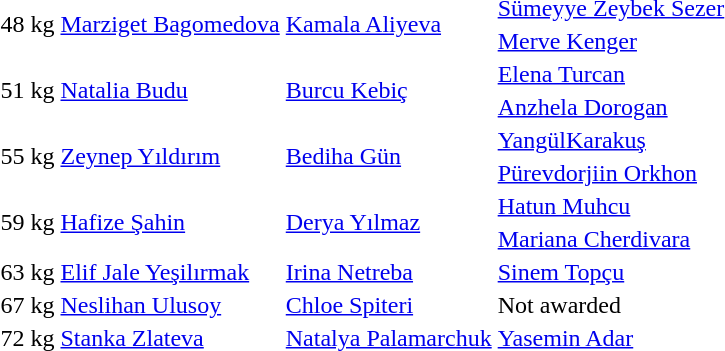<table>
<tr>
<td rowspan=2>48 kg</td>
<td rowspan=2> <a href='#'>Marziget Bagomedova</a></td>
<td rowspan=2> <a href='#'>Kamala Aliyeva</a></td>
<td> <a href='#'>Sümeyye Zeybek Sezer</a></td>
</tr>
<tr>
<td> <a href='#'>Merve Kenger</a></td>
</tr>
<tr>
<td rowspan=2>51 kg</td>
<td rowspan=2> <a href='#'>Natalia Budu</a></td>
<td rowspan=2> <a href='#'>Burcu Kebiç</a></td>
<td> <a href='#'>Elena Turcan</a></td>
</tr>
<tr>
<td> <a href='#'>Anzhela Dorogan</a></td>
</tr>
<tr>
<td rowspan=2>55 kg</td>
<td rowspan=2> <a href='#'>Zeynep Yıldırım</a></td>
<td rowspan=2> <a href='#'>Bediha Gün</a></td>
<td> <a href='#'>YangülKarakuş</a></td>
</tr>
<tr>
<td> <a href='#'>Pürevdorjiin Orkhon</a></td>
</tr>
<tr>
<td rowspan=2>59 kg</td>
<td rowspan=2> <a href='#'>Hafize Şahin</a></td>
<td rowspan=2> <a href='#'>Derya Yılmaz</a></td>
<td> <a href='#'>Hatun Muhcu</a></td>
</tr>
<tr>
<td> <a href='#'>Mariana Cherdivara</a></td>
</tr>
<tr>
<td>63 kg</td>
<td> <a href='#'>Elif Jale Yeşilırmak</a></td>
<td> <a href='#'>Irina Netreba</a></td>
<td> <a href='#'>Sinem Topçu</a></td>
</tr>
<tr>
<td>67 kg</td>
<td> <a href='#'>Neslihan Ulusoy</a></td>
<td> <a href='#'>Chloe Spiteri</a></td>
<td>Not awarded</td>
</tr>
<tr>
<td>72 kg</td>
<td> <a href='#'>Stanka Zlateva</a></td>
<td> <a href='#'>Natalya Palamarchuk</a></td>
<td> <a href='#'>Yasemin Adar</a></td>
</tr>
<tr>
</tr>
</table>
